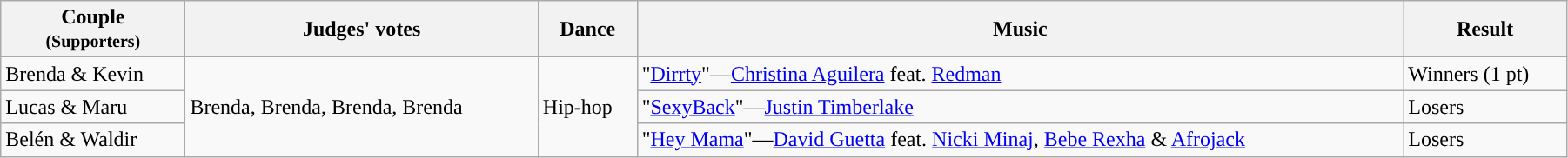<table class="wikitable sortable" style="width:95%; white-space:nowrap;">
<tr>
<th>Couple<br><small>(Supporters)</small></th>
<th>Judges' votes</th>
<th>Dance</th>
<th>Music</th>
<th>Result</th>
</tr>
<tr>
<td>Brenda & Kevin<br></td>
<td rowspan=3>Brenda, Brenda, Brenda, Brenda</td>
<td rowspan=3>Hip-hop</td>
<td>"<a href='#'>Dirrty</a>"—<a href='#'>Christina Aguilera</a> feat. <a href='#'>Redman</a></td>
<td>Winners (1 pt)</td>
</tr>
<tr>
<td>Lucas & Maru<br></td>
<td>"<a href='#'>SexyBack</a>"—<a href='#'>Justin Timberlake</a></td>
<td>Losers</td>
</tr>
<tr>
<td>Belén & Waldir<br></td>
<td>"<a href='#'>Hey Mama</a>"—<a href='#'>David Guetta</a> feat. <a href='#'>Nicki Minaj</a>, <a href='#'>Bebe Rexha</a> & <a href='#'>Afrojack</a></td>
<td>Losers</td>
</tr>
</table>
